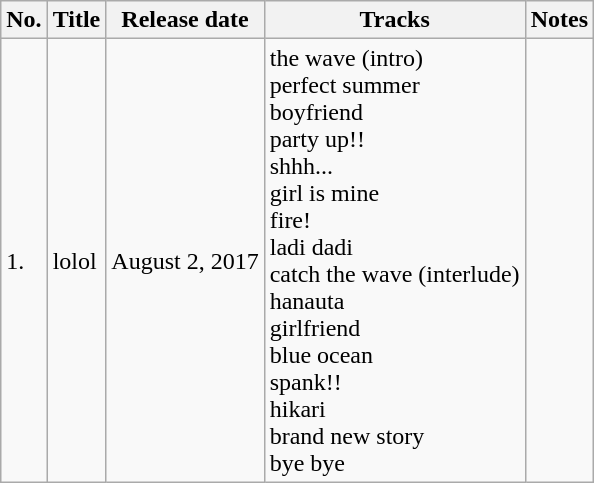<table class="wikitable">
<tr>
<th>No.</th>
<th>Title</th>
<th>Release date</th>
<th>Tracks</th>
<th>Notes</th>
</tr>
<tr>
<td>1.</td>
<td>lolol</td>
<td>August 2, 2017</td>
<td>the wave (intro)<br>perfect summer<br>boyfriend<br>party up!!<br>shhh...<br>girl is mine<br>fire!<br>ladi dadi<br>catch the wave (interlude)<br>hanauta<br>girlfriend<br>blue ocean<br>spank!!<br>hikari<br>brand new story<br>bye bye</td>
</tr>
</table>
